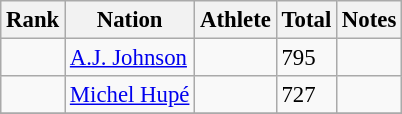<table class="wikitable sortable" style="font-size:95%" style="width:35em;" style="text-align:center">
<tr>
<th>Rank</th>
<th>Nation</th>
<th>Athlete</th>
<th>Total</th>
<th>Notes</th>
</tr>
<tr>
<td></td>
<td align=left><a href='#'>A.J. Johnson</a></td>
<td align=left></td>
<td>795</td>
<td></td>
</tr>
<tr>
<td></td>
<td align=left><a href='#'>Michel Hupé</a></td>
<td align=left></td>
<td>727</td>
<td></td>
</tr>
<tr>
</tr>
</table>
